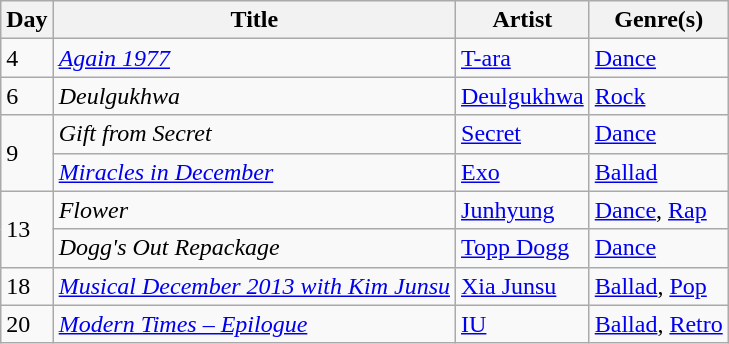<table class="wikitable" style="text-align: left;">
<tr>
<th>Day</th>
<th>Title</th>
<th>Artist</th>
<th>Genre(s)</th>
</tr>
<tr>
<td>4</td>
<td><em><a href='#'>Again 1977</a></em></td>
<td><a href='#'>T-ara</a></td>
<td><a href='#'>Dance</a></td>
</tr>
<tr>
<td>6</td>
<td><em>Deulgukhwa</em></td>
<td><a href='#'>Deulgukhwa</a></td>
<td><a href='#'>Rock</a></td>
</tr>
<tr>
<td rowspan="2">9</td>
<td><em>Gift from Secret</em></td>
<td><a href='#'>Secret</a></td>
<td><a href='#'>Dance</a></td>
</tr>
<tr>
<td><em><a href='#'>Miracles in December</a></em></td>
<td><a href='#'>Exo</a></td>
<td><a href='#'>Ballad</a></td>
</tr>
<tr>
<td rowspan="2">13</td>
<td><em>Flower</em></td>
<td><a href='#'>Junhyung</a></td>
<td><a href='#'>Dance</a>, <a href='#'>Rap</a></td>
</tr>
<tr>
<td><em>Dogg's Out Repackage</em></td>
<td><a href='#'>Topp Dogg</a></td>
<td><a href='#'>Dance</a></td>
</tr>
<tr>
<td>18</td>
<td><em><a href='#'>Musical December 2013 with Kim Junsu</a></em></td>
<td><a href='#'>Xia Junsu</a></td>
<td><a href='#'>Ballad</a>, <a href='#'>Pop</a></td>
</tr>
<tr>
<td>20</td>
<td><em><a href='#'>Modern Times – Epilogue</a></em></td>
<td><a href='#'>IU</a></td>
<td><a href='#'>Ballad</a>, <a href='#'>Retro</a></td>
</tr>
</table>
